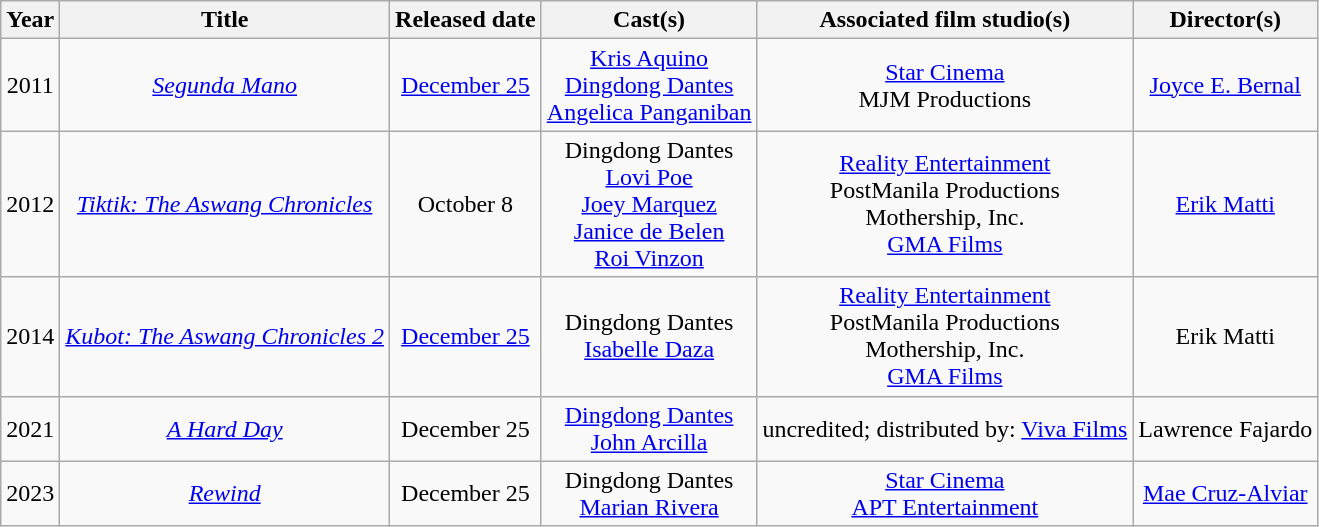<table class="wikitable"  style="text-align:center">
<tr>
<th>Year</th>
<th>Title</th>
<th>Released date</th>
<th>Cast(s)</th>
<th>Associated film studio(s)</th>
<th>Director(s)</th>
</tr>
<tr>
<td>2011</td>
<td><em><a href='#'>Segunda Mano</a></em></td>
<td><a href='#'>December 25</a></td>
<td><a href='#'>Kris Aquino</a> <br> <a href='#'>Dingdong Dantes</a> <br> <a href='#'>Angelica Panganiban</a></td>
<td><a href='#'>Star Cinema</a> <br> MJM Productions</td>
<td><a href='#'>Joyce E. Bernal</a></td>
</tr>
<tr>
<td>2012</td>
<td><em><a href='#'>Tiktik: The Aswang Chronicles</a></em></td>
<td>October 8</td>
<td>Dingdong Dantes <br> <a href='#'>Lovi Poe</a> <br> <a href='#'>Joey Marquez</a> <br> <a href='#'>Janice de Belen</a> <br> <a href='#'>Roi Vinzon</a></td>
<td><a href='#'>Reality Entertainment</a> <br> PostManila Productions <br> Mothership, Inc. <br> <a href='#'>GMA Films</a></td>
<td><a href='#'>Erik Matti</a></td>
</tr>
<tr>
<td>2014</td>
<td><em><a href='#'>Kubot: The Aswang Chronicles 2</a></em></td>
<td><a href='#'>December 25</a></td>
<td>Dingdong Dantes <br> <a href='#'>Isabelle Daza</a></td>
<td><a href='#'>Reality Entertainment</a> <br> PostManila Productions <br> Mothership, Inc. <br> <a href='#'>GMA Films</a></td>
<td>Erik Matti</td>
</tr>
<tr>
<td>2021</td>
<td><em><a href='#'>A Hard Day</a></em></td>
<td>December 25</td>
<td><a href='#'>Dingdong Dantes</a> <br> <a href='#'>John Arcilla</a></td>
<td>uncredited; distributed by: <a href='#'>Viva Films</a></td>
<td>Lawrence Fajardo</td>
</tr>
<tr>
<td>2023</td>
<td><em><a href='#'>Rewind</a></em></td>
<td>December 25</td>
<td>Dingdong Dantes <br><a href='#'>Marian Rivera</a></td>
<td><a href='#'>Star Cinema</a> <br><a href='#'>APT Entertainment</a></td>
<td><a href='#'>Mae Cruz-Alviar</a></td>
</tr>
</table>
